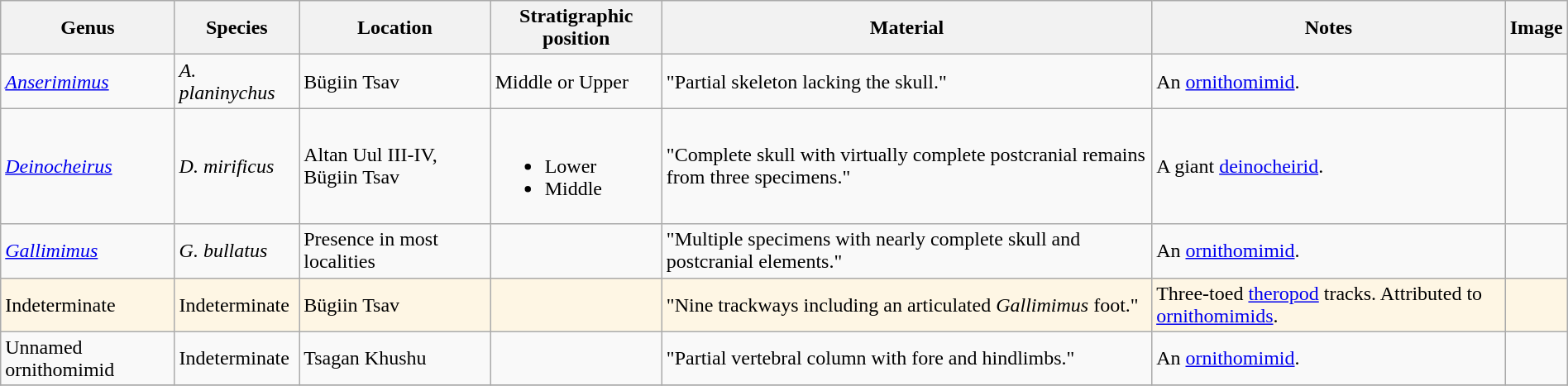<table class="wikitable" align="center" width="100%">
<tr>
<th>Genus</th>
<th>Species</th>
<th>Location</th>
<th>Stratigraphic position</th>
<th>Material</th>
<th>Notes</th>
<th>Image</th>
</tr>
<tr>
<td><em><a href='#'>Anserimimus</a></em></td>
<td><em>A. planinychus</em></td>
<td>Bügiin Tsav</td>
<td>Middle or Upper</td>
<td>"Partial skeleton lacking the skull."</td>
<td>An <a href='#'>ornithomimid</a>.</td>
<td></td>
</tr>
<tr>
<td><em><a href='#'>Deinocheirus</a></em></td>
<td><em>D. mirificus</em></td>
<td>Altan Uul III-IV, Bügiin Tsav</td>
<td><br><ul><li>Lower</li><li>Middle</li></ul></td>
<td>"Complete skull with virtually complete postcranial remains from three specimens."</td>
<td>A giant <a href='#'>deinocheirid</a>.</td>
<td></td>
</tr>
<tr>
<td><em><a href='#'>Gallimimus</a></em></td>
<td><em>G. bullatus</em></td>
<td>Presence in most localities</td>
<td></td>
<td>"Multiple specimens with nearly complete skull and postcranial elements."</td>
<td>An <a href='#'>ornithomimid</a>.</td>
<td></td>
</tr>
<tr>
<td style="background:#fef6e4;">Indeterminate</td>
<td style="background:#fef6e4;">Indeterminate</td>
<td style="background:#fef6e4;">Bügiin Tsav</td>
<td style="background:#fef6e4;"></td>
<td style="background:#fef6e4;">"Nine trackways including an articulated <em>Gallimimus</em> foot."</td>
<td style="background:#fef6e4;">Three-toed <a href='#'>theropod</a> tracks. Attributed to <a href='#'>ornithomimids</a>.</td>
<td style="background:#fef6e4;"></td>
</tr>
<tr>
<td>Unnamed ornithomimid</td>
<td>Indeterminate</td>
<td>Tsagan Khushu</td>
<td></td>
<td>"Partial vertebral column with fore and hindlimbs."</td>
<td>An <a href='#'>ornithomimid</a>.</td>
<td></td>
</tr>
<tr>
</tr>
</table>
